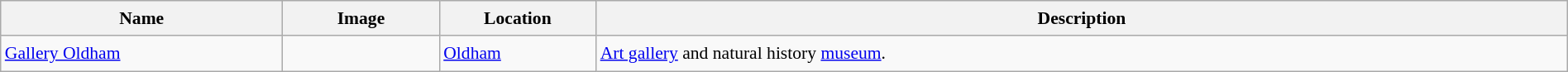<table class="wikitable sortable" style="font-size:90%;width:100%;border:0px;text-align:left;line-height:150%;">
<tr>
<th width="18%">Name</th>
<th width="10%" class="unsortable">Image</th>
<th width="10%">Location</th>
<th width="62%" class="unsortable">Description</th>
</tr>
<tr>
<td><a href='#'>Gallery Oldham</a></td>
<td></td>
<td><a href='#'>Oldham</a></td>
<td><a href='#'>Art gallery</a> and natural history <a href='#'>museum</a>.</td>
</tr>
<tr>
</tr>
</table>
